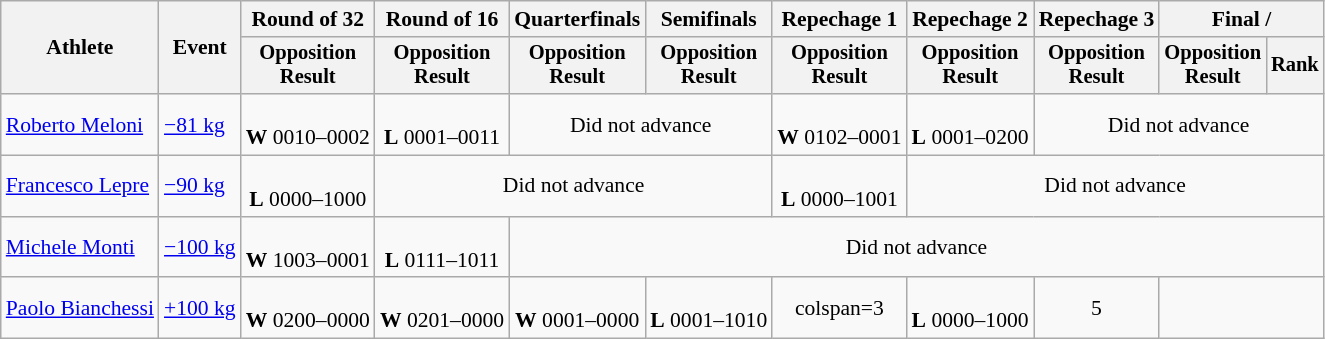<table class="wikitable" style="font-size:90%">
<tr>
<th rowspan="2">Athlete</th>
<th rowspan="2">Event</th>
<th>Round of 32</th>
<th>Round of 16</th>
<th>Quarterfinals</th>
<th>Semifinals</th>
<th>Repechage 1</th>
<th>Repechage 2</th>
<th>Repechage 3</th>
<th colspan=2>Final / </th>
</tr>
<tr style="font-size:95%">
<th>Opposition<br>Result</th>
<th>Opposition<br>Result</th>
<th>Opposition<br>Result</th>
<th>Opposition<br>Result</th>
<th>Opposition<br>Result</th>
<th>Opposition<br>Result</th>
<th>Opposition<br>Result</th>
<th>Opposition<br>Result</th>
<th>Rank</th>
</tr>
<tr align=center>
<td align=left><a href='#'>Roberto Meloni</a></td>
<td align=left><a href='#'>−81 kg</a></td>
<td><br><strong>W</strong> 0010–0002</td>
<td><br><strong>L</strong> 0001–0011</td>
<td colspan=2>Did not advance</td>
<td><br><strong>W</strong> 0102–0001</td>
<td><br><strong>L</strong> 0001–0200</td>
<td colspan=3>Did not advance</td>
</tr>
<tr align=center>
<td align=left><a href='#'>Francesco Lepre</a></td>
<td align=left><a href='#'>−90 kg</a></td>
<td><br><strong>L</strong> 0000–1000</td>
<td colspan=3>Did not advance</td>
<td><br><strong>L</strong> 0000–1001</td>
<td colspan=4>Did not advance</td>
</tr>
<tr align=center>
<td align=left><a href='#'>Michele Monti</a></td>
<td align=left><a href='#'>−100 kg</a></td>
<td><br><strong>W</strong> 1003–0001</td>
<td><br><strong>L</strong> 0111–1011</td>
<td colspan=7>Did not advance</td>
</tr>
<tr align=center>
<td align=left><a href='#'>Paolo Bianchessi</a></td>
<td align=left><a href='#'>+100 kg</a></td>
<td><br><strong>W</strong> 0200–0000</td>
<td><br><strong>W</strong> 0201–0000</td>
<td><br><strong>W</strong> 0001–0000</td>
<td><br><strong>L</strong> 0001–1010</td>
<td>colspan=3 </td>
<td><br><strong>L</strong> 0000–1000</td>
<td>5</td>
</tr>
</table>
